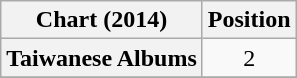<table class="wikitable plainrowheaders">
<tr>
<th>Chart (2014)</th>
<th>Position</th>
</tr>
<tr>
<th scope="row">Taiwanese Albums</th>
<td style="text-align:center;">2</td>
</tr>
<tr>
</tr>
</table>
